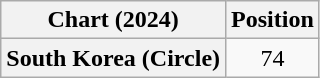<table class="wikitable plainrowheaders" style="text-align:center">
<tr>
<th scope="col">Chart (2024)</th>
<th scope="col">Position</th>
</tr>
<tr>
<th scope="row">South Korea (Circle)</th>
<td>74</td>
</tr>
</table>
